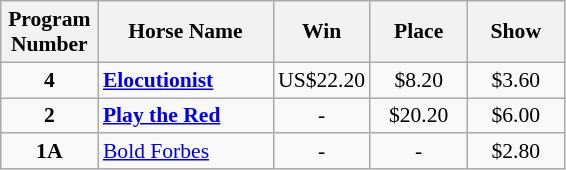<table class="wikitable sortable" style="font-size:90%">
<tr>
<th width="58px">Program <br> Number</th>
<th width="110px">Horse Name <br></th>
<th width="58px">Win <br></th>
<th width="58px">Place <br></th>
<th width="58px">Show <br></th>
</tr>
<tr>
<td align=center><strong>4</strong></td>
<td><strong><a href='#'>Elocutionist</a></strong></td>
<td align=center>US$22.20</td>
<td align=center>$8.20</td>
<td align=center>$3.60</td>
</tr>
<tr>
<td align=center><strong>2</strong></td>
<td><strong><a href='#'>Play the Red</a></strong></td>
<td align=center>-</td>
<td align=center>$20.20</td>
<td align=center>$6.00</td>
</tr>
<tr>
<td align=center><strong>1A</strong></td>
<td><a href='#'>Bold Forbes</a></td>
<td align=center>-</td>
<td align=center>-</td>
<td align=center>$2.80</td>
</tr>
</table>
